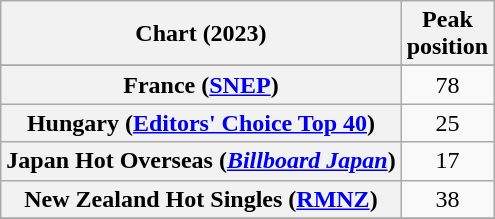<table class="wikitable sortable plainrowheaders" style="text-align:center">
<tr>
<th scope="col">Chart (2023)</th>
<th scope="col">Peak<br>position</th>
</tr>
<tr>
</tr>
<tr>
</tr>
<tr>
<th scope="row">France (<a href='#'>SNEP</a>)</th>
<td>78</td>
</tr>
<tr>
<th scope="row">Hungary (<a href='#'>Editors' Choice Top 40</a>)</th>
<td>25</td>
</tr>
<tr>
<th scope="row">Japan Hot Overseas (<em><a href='#'>Billboard Japan</a></em>)</th>
<td>17</td>
</tr>
<tr>
<th scope="row">New Zealand Hot Singles (<a href='#'>RMNZ</a>)</th>
<td>38</td>
</tr>
<tr>
</tr>
<tr>
</tr>
<tr>
</tr>
<tr>
</tr>
<tr>
</tr>
</table>
